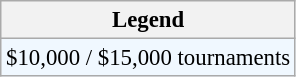<table class="wikitable" style="font-size:95%">
<tr>
<th>Legend</th>
</tr>
<tr style="background:#f0f8ff;">
<td>$10,000 / $15,000 tournaments</td>
</tr>
</table>
